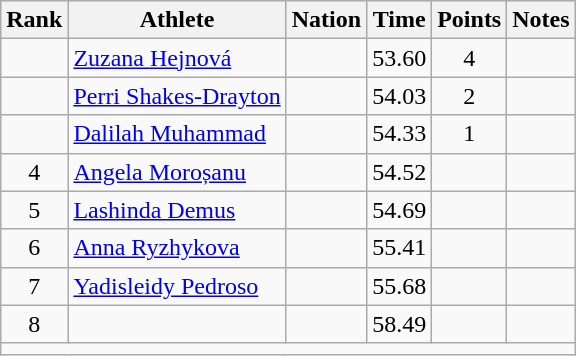<table class="wikitable sortable" style="text-align:center;">
<tr>
<th scope="col" style="width: 10px;">Rank</th>
<th scope="col">Athlete</th>
<th scope="col">Nation</th>
<th scope="col">Time</th>
<th scope="col">Points</th>
<th scope="col">Notes</th>
</tr>
<tr>
<td></td>
<td align=left><a href='#'>Zuzana Hejnová</a></td>
<td align=left></td>
<td>53.60</td>
<td>4</td>
<td></td>
</tr>
<tr>
<td></td>
<td align=left><a href='#'>Perri Shakes-Drayton</a></td>
<td align=left></td>
<td>54.03</td>
<td>2</td>
<td></td>
</tr>
<tr>
<td></td>
<td align=left><a href='#'>Dalilah Muhammad</a></td>
<td align=left></td>
<td>54.33</td>
<td>1</td>
<td></td>
</tr>
<tr>
<td>4</td>
<td align=left><a href='#'>Angela Moroșanu</a></td>
<td align=left></td>
<td>54.52</td>
<td></td>
<td></td>
</tr>
<tr>
<td>5</td>
<td align=left><a href='#'>Lashinda Demus</a></td>
<td align=left></td>
<td>54.69</td>
<td></td>
<td></td>
</tr>
<tr>
<td>6</td>
<td align=left><a href='#'>Anna Ryzhykova</a></td>
<td align=left></td>
<td>55.41</td>
<td></td>
<td></td>
</tr>
<tr>
<td>7</td>
<td align=left><a href='#'>Yadisleidy Pedroso</a></td>
<td align=left></td>
<td>55.68</td>
<td></td>
<td></td>
</tr>
<tr>
<td>8</td>
<td align=left></td>
<td align=left></td>
<td>58.49</td>
<td></td>
<td></td>
</tr>
<tr class="sortbottom">
<td colspan="6"></td>
</tr>
</table>
